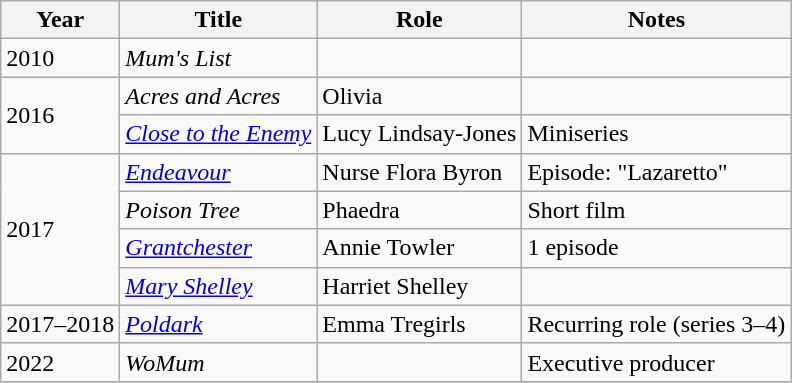<table class="wikitable sortable">
<tr>
<th>Year</th>
<th>Title</th>
<th>Role</th>
<th class="unsortable">Notes</th>
</tr>
<tr>
<td>2010</td>
<td><em>Mum's List</em></td>
<td></td>
<td></td>
</tr>
<tr>
<td rowspan="2">2016</td>
<td><em>Acres and Acres</em></td>
<td>Olivia</td>
<td></td>
</tr>
<tr>
<td><em><a href='#'>Close to the Enemy</a></em></td>
<td>Lucy Lindsay-Jones</td>
<td>Miniseries</td>
</tr>
<tr>
<td rowspan="4">2017</td>
<td><em><a href='#'>Endeavour</a></em></td>
<td>Nurse Flora Byron</td>
<td>Episode: "Lazaretto"</td>
</tr>
<tr>
<td><em>Poison Tree</em></td>
<td>Phaedra</td>
<td>Short film</td>
</tr>
<tr>
<td><em><a href='#'>Grantchester</a></em></td>
<td>Annie Towler</td>
<td>1 episode</td>
</tr>
<tr>
<td><em><a href='#'>Mary Shelley</a></em></td>
<td>Harriet Shelley</td>
<td></td>
</tr>
<tr>
<td>2017–2018</td>
<td><em><a href='#'>Poldark</a></em></td>
<td>Emma Tregirls</td>
<td>Recurring role (series 3–4)</td>
</tr>
<tr>
<td>2022</td>
<td><em>WoMum</em></td>
<td></td>
<td>Executive producer</td>
</tr>
<tr>
</tr>
</table>
